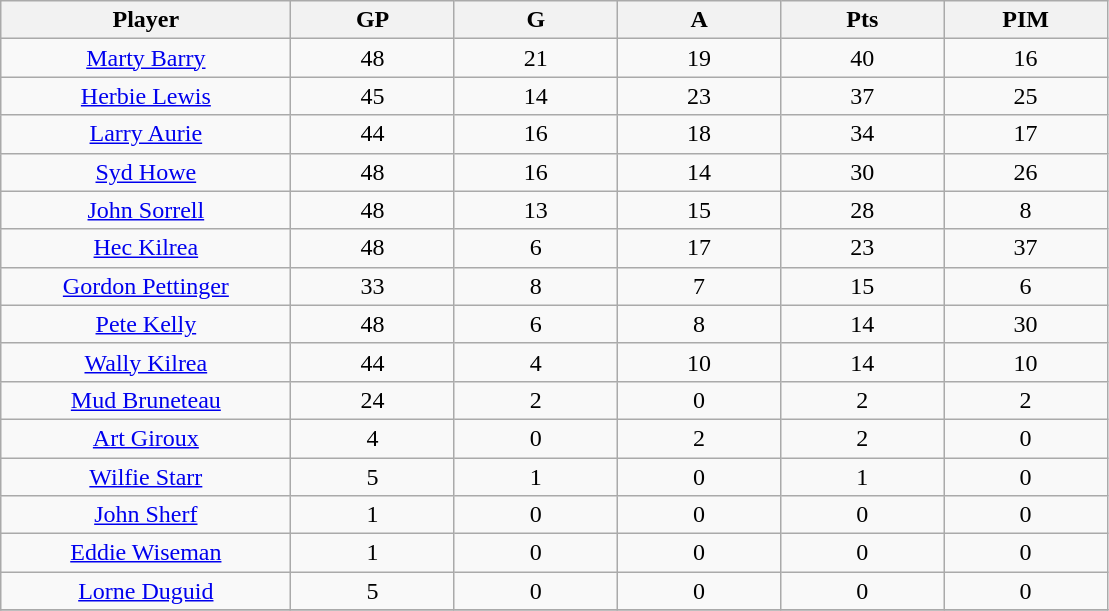<table class="wikitable sortable">
<tr>
<th bgcolor="#DDDDFF" width="16%">Player</th>
<th bgcolor="#DDDDFF" width="9%">GP</th>
<th bgcolor="#DDDDFF" width="9%">G</th>
<th bgcolor="#DDDDFF" width="9%">A</th>
<th bgcolor="#DDDDFF" width="9%">Pts</th>
<th bgcolor="#DDDDFF" width="9%">PIM</th>
</tr>
<tr align="center">
<td><a href='#'>Marty Barry</a></td>
<td>48</td>
<td>21</td>
<td>19</td>
<td>40</td>
<td>16</td>
</tr>
<tr align="center">
<td><a href='#'>Herbie Lewis</a></td>
<td>45</td>
<td>14</td>
<td>23</td>
<td>37</td>
<td>25</td>
</tr>
<tr align="center">
<td><a href='#'>Larry Aurie</a></td>
<td>44</td>
<td>16</td>
<td>18</td>
<td>34</td>
<td>17</td>
</tr>
<tr align="center">
<td><a href='#'>Syd Howe</a></td>
<td>48</td>
<td>16</td>
<td>14</td>
<td>30</td>
<td>26</td>
</tr>
<tr align="center">
<td><a href='#'>John Sorrell</a></td>
<td>48</td>
<td>13</td>
<td>15</td>
<td>28</td>
<td>8</td>
</tr>
<tr align="center">
<td><a href='#'>Hec Kilrea</a></td>
<td>48</td>
<td>6</td>
<td>17</td>
<td>23</td>
<td>37</td>
</tr>
<tr align="center">
<td><a href='#'>Gordon Pettinger</a></td>
<td>33</td>
<td>8</td>
<td>7</td>
<td>15</td>
<td>6</td>
</tr>
<tr align="center">
<td><a href='#'>Pete Kelly</a></td>
<td>48</td>
<td>6</td>
<td>8</td>
<td>14</td>
<td>30</td>
</tr>
<tr align="center">
<td><a href='#'>Wally Kilrea</a></td>
<td>44</td>
<td>4</td>
<td>10</td>
<td>14</td>
<td>10</td>
</tr>
<tr align="center">
<td><a href='#'>Mud Bruneteau</a></td>
<td>24</td>
<td>2</td>
<td>0</td>
<td>2</td>
<td>2</td>
</tr>
<tr align="center">
<td><a href='#'>Art Giroux</a></td>
<td>4</td>
<td>0</td>
<td>2</td>
<td>2</td>
<td>0</td>
</tr>
<tr align="center">
<td><a href='#'>Wilfie Starr</a></td>
<td>5</td>
<td>1</td>
<td>0</td>
<td>1</td>
<td>0</td>
</tr>
<tr align="center">
<td><a href='#'>John Sherf</a></td>
<td>1</td>
<td>0</td>
<td>0</td>
<td>0</td>
<td>0</td>
</tr>
<tr align="center">
<td><a href='#'>Eddie Wiseman</a></td>
<td>1</td>
<td>0</td>
<td>0</td>
<td>0</td>
<td>0</td>
</tr>
<tr align="center">
<td><a href='#'>Lorne Duguid</a></td>
<td>5</td>
<td>0</td>
<td>0</td>
<td>0</td>
<td>0</td>
</tr>
<tr align="center">
</tr>
</table>
